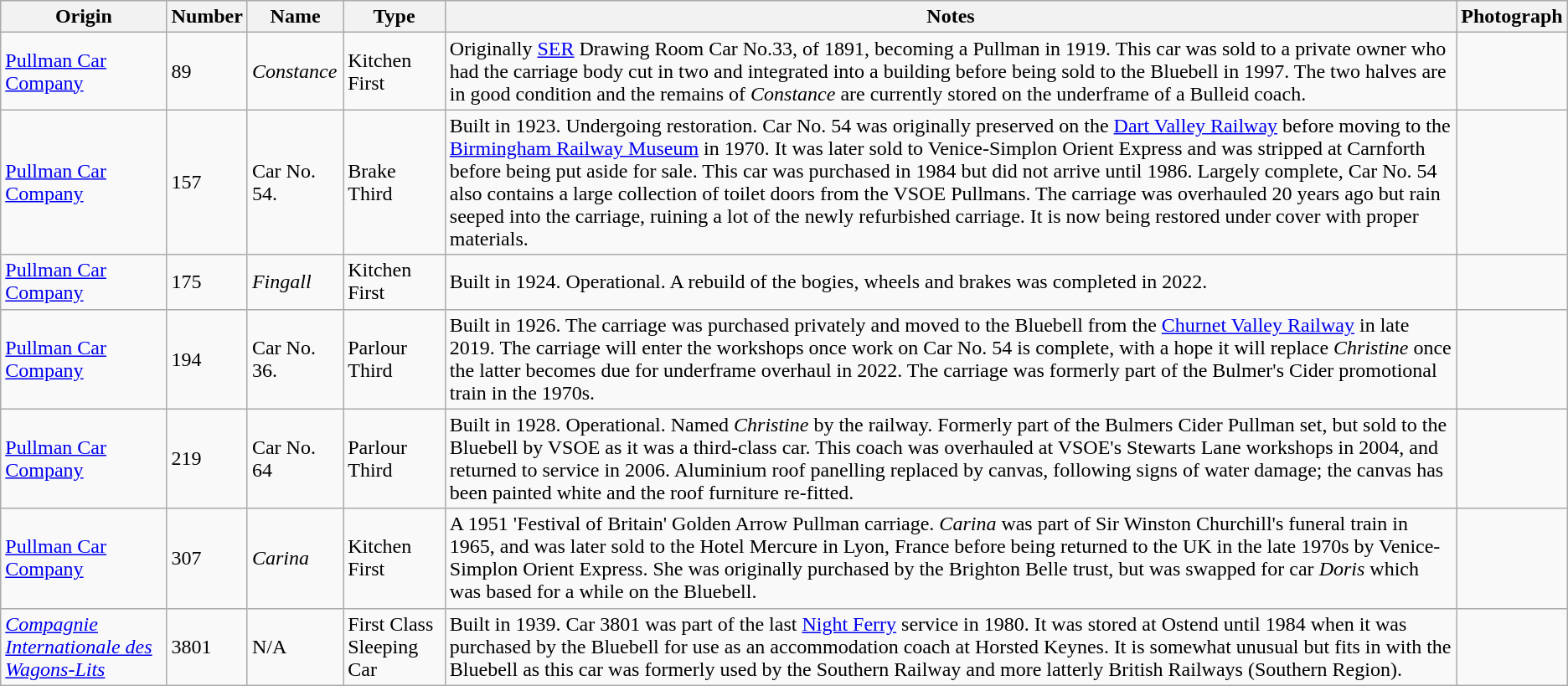<table class="wikitable">
<tr>
<th>Origin</th>
<th>Number</th>
<th>Name</th>
<th>Type</th>
<th>Notes</th>
<th>Photograph</th>
</tr>
<tr>
<td><a href='#'>Pullman Car Company</a></td>
<td>89</td>
<td><em>Constance</em></td>
<td>Kitchen First</td>
<td>Originally <a href='#'>SER</a> Drawing Room Car No.33, of 1891, becoming a Pullman in 1919. This car was sold to a private owner who had the carriage body cut in two and integrated into a building before being sold to the Bluebell in 1997. The two halves are in good condition and the remains of <em>Constance</em> are currently stored on the underframe of a Bulleid coach.</td>
<td></td>
</tr>
<tr>
<td><a href='#'>Pullman Car Company</a></td>
<td>157</td>
<td>Car No. 54.</td>
<td>Brake Third</td>
<td>Built in 1923. Undergoing restoration. Car No. 54 was originally preserved on the <a href='#'>Dart Valley Railway</a> before moving to the <a href='#'>Birmingham Railway Museum</a> in 1970. It was later sold to Venice-Simplon Orient Express and was stripped at Carnforth before being put aside for sale. This car was purchased in 1984 but did not arrive until 1986. Largely complete, Car No. 54 also contains a large collection of toilet doors from the VSOE Pullmans. The carriage was overhauled 20 years ago but rain seeped into the carriage, ruining a lot of the newly refurbished carriage. It is now being restored under cover with proper materials.</td>
<td></td>
</tr>
<tr>
<td><a href='#'>Pullman Car Company</a></td>
<td>175</td>
<td><em>Fingall</em></td>
<td>Kitchen First</td>
<td>Built in 1924. Operational. A rebuild of the bogies, wheels and brakes was completed in 2022.</td>
<td></td>
</tr>
<tr>
<td><a href='#'>Pullman Car Company</a></td>
<td>194</td>
<td>Car No. 36.</td>
<td>Parlour Third</td>
<td>Built in 1926. The carriage was purchased privately and moved to the Bluebell from the <a href='#'>Churnet Valley Railway</a> in late 2019. The carriage will enter the workshops once work on Car No. 54 is complete, with a hope it will replace <em>Christine</em> once the latter becomes due for underframe overhaul in 2022. The carriage was formerly part of the Bulmer's Cider promotional train in the 1970s.</td>
<td></td>
</tr>
<tr>
<td><a href='#'>Pullman Car Company</a></td>
<td>219</td>
<td>Car No. 64</td>
<td>Parlour Third</td>
<td>Built in 1928. Operational. Named <em>Christine</em> by the railway. Formerly part of the Bulmers Cider Pullman set, but sold to the Bluebell by VSOE as it was a third-class car. This coach was overhauled at VSOE's Stewarts Lane workshops in 2004, and returned to service in 2006. Aluminium roof panelling replaced by canvas, following signs of water damage; the canvas has been painted white and the roof furniture re-fitted.</td>
<td></td>
</tr>
<tr>
<td><a href='#'>Pullman Car Company</a></td>
<td>307</td>
<td><em>Carina</em></td>
<td>Kitchen First</td>
<td>A 1951 'Festival of Britain' Golden Arrow Pullman carriage. <em>Carina</em> was part of Sir Winston Churchill's funeral train in 1965, and was later sold to the Hotel Mercure in Lyon, France before being returned to the UK in the late 1970s by Venice-Simplon Orient Express. She was originally purchased by the Brighton Belle trust, but was swapped for car <em>Doris</em> which was based for a while on the Bluebell.</td>
<td></td>
</tr>
<tr>
<td><em><a href='#'>Compagnie Internationale des Wagons-Lits</a></em></td>
<td>3801</td>
<td>N/A</td>
<td>First Class Sleeping Car</td>
<td>Built in 1939. Car 3801 was part of the last <a href='#'>Night Ferry</a> service in 1980. It was stored at Ostend until 1984 when it was purchased by the Bluebell for use as an accommodation coach at Horsted Keynes. It is somewhat unusual but fits in with the Bluebell as this car was formerly used by the Southern Railway and more latterly British Railways (Southern Region).</td>
<td></td>
</tr>
</table>
